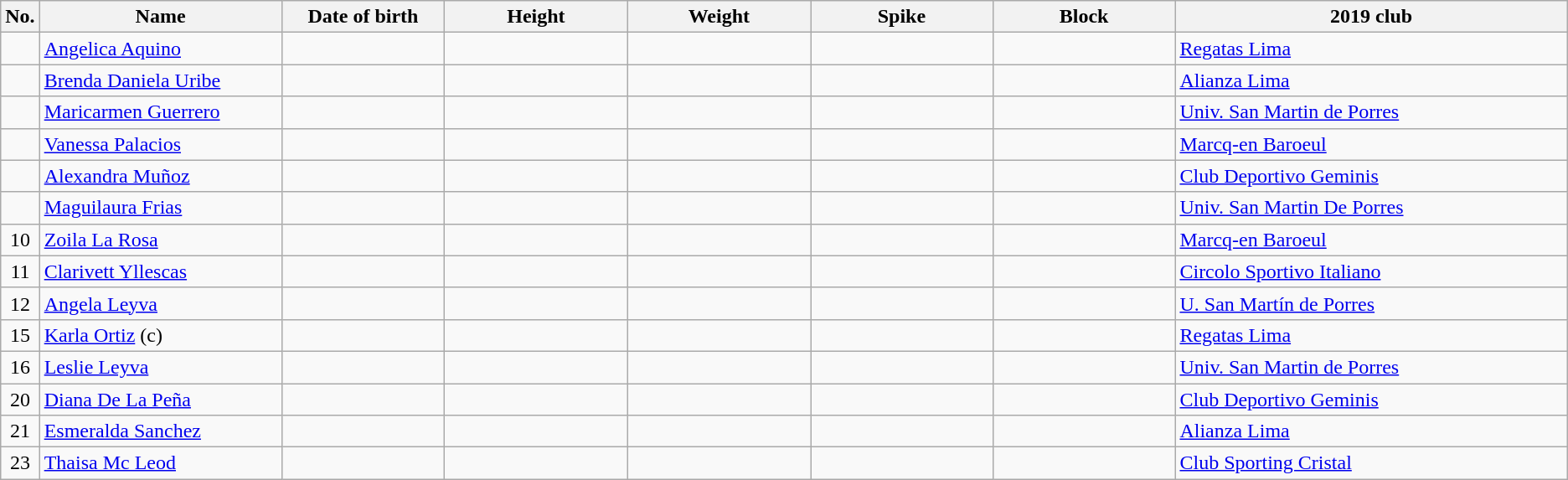<table class="wikitable sortable" style="font-size:100%; text-align:center;">
<tr>
<th>No.</th>
<th style="width:12em">Name</th>
<th style="width:8em">Date of birth</th>
<th style="width:9em">Height</th>
<th style="width:9em">Weight</th>
<th style="width:9em">Spike</th>
<th style="width:9em">Block</th>
<th style="width:20em">2019 club</th>
</tr>
<tr>
<td></td>
<td align=left><a href='#'>Angelica Aquino</a></td>
<td align="right"></td>
<td></td>
<td></td>
<td></td>
<td></td>
<td align=left> <a href='#'>Regatas Lima</a></td>
</tr>
<tr>
<td></td>
<td align=left><a href='#'>Brenda Daniela Uribe</a></td>
<td align=right></td>
<td></td>
<td></td>
<td></td>
<td></td>
<td align=left> <a href='#'>Alianza Lima</a></td>
</tr>
<tr>
<td></td>
<td align=left><a href='#'>Maricarmen Guerrero</a></td>
<td align="right"></td>
<td></td>
<td></td>
<td></td>
<td></td>
<td align=left> <a href='#'>Univ. San Martin de Porres</a></td>
</tr>
<tr>
<td></td>
<td align=left><a href='#'>Vanessa Palacios</a></td>
<td align=right></td>
<td></td>
<td></td>
<td></td>
<td></td>
<td align=left> <a href='#'>Marcq-en Baroeul</a></td>
</tr>
<tr>
<td></td>
<td align=left><a href='#'>Alexandra Muñoz</a></td>
<td align=right></td>
<td></td>
<td></td>
<td></td>
<td></td>
<td align=left> <a href='#'>Club Deportivo Geminis</a></td>
</tr>
<tr>
<td></td>
<td align=left><a href='#'>Maguilaura Frias</a></td>
<td align=right></td>
<td></td>
<td></td>
<td></td>
<td></td>
<td align=left> <a href='#'>Univ. San Martin De Porres</a></td>
</tr>
<tr>
<td>10</td>
<td align=left><a href='#'>Zoila La Rosa</a></td>
<td align=right></td>
<td></td>
<td></td>
<td></td>
<td></td>
<td align=left> <a href='#'>Marcq-en Baroeul</a></td>
</tr>
<tr>
<td>11</td>
<td align=left><a href='#'>Clarivett Yllescas</a></td>
<td align=right></td>
<td></td>
<td></td>
<td></td>
<td></td>
<td align=left> <a href='#'>Circolo Sportivo Italiano</a></td>
</tr>
<tr>
<td>12</td>
<td align=left><a href='#'>Angela Leyva</a></td>
<td align=right></td>
<td></td>
<td></td>
<td></td>
<td></td>
<td align=left> <a href='#'>U. San Martín de Porres</a></td>
</tr>
<tr>
<td>15</td>
<td align=left><a href='#'>Karla Ortiz</a> (c)</td>
<td align=right></td>
<td></td>
<td></td>
<td></td>
<td></td>
<td align=left> <a href='#'>Regatas Lima</a></td>
</tr>
<tr>
<td>16</td>
<td align=left><a href='#'>Leslie Leyva</a></td>
<td align="right"></td>
<td></td>
<td></td>
<td></td>
<td></td>
<td align=left> <a href='#'>Univ. San Martin de Porres</a></td>
</tr>
<tr>
<td>20</td>
<td align=left><a href='#'>Diana De La Peña</a></td>
<td align="right"></td>
<td></td>
<td></td>
<td></td>
<td></td>
<td align=left> <a href='#'>Club Deportivo Geminis</a></td>
</tr>
<tr>
<td>21</td>
<td align=left><a href='#'>Esmeralda Sanchez</a></td>
<td align="right"></td>
<td></td>
<td></td>
<td></td>
<td></td>
<td align=left> <a href='#'>Alianza Lima</a></td>
</tr>
<tr>
<td>23</td>
<td align=left><a href='#'>Thaisa Mc Leod</a></td>
<td align="right"></td>
<td></td>
<td></td>
<td></td>
<td></td>
<td align=left> <a href='#'>Club Sporting Cristal</a></td>
</tr>
</table>
